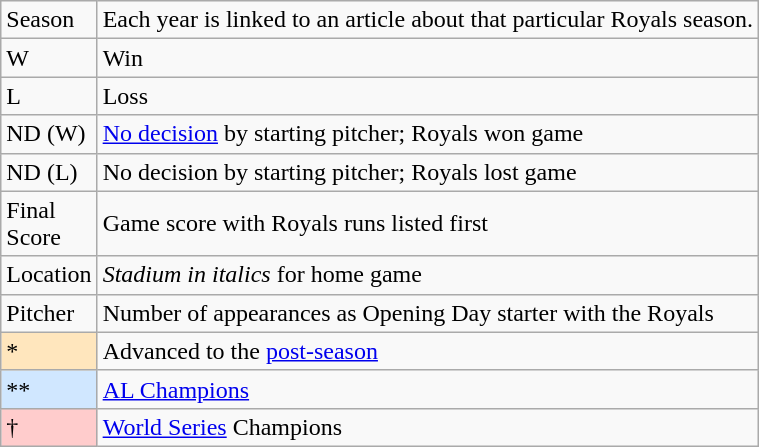<table class="wikitable">
<tr>
<td>Season</td>
<td>Each year is linked to an article about that particular Royals season.</td>
</tr>
<tr>
<td>W</td>
<td>Win</td>
</tr>
<tr>
<td>L</td>
<td>Loss</td>
</tr>
<tr>
<td>ND (W)</td>
<td><a href='#'>No decision</a> by starting pitcher; Royals won game</td>
</tr>
<tr>
<td>ND (L)</td>
<td>No decision by starting pitcher; Royals lost game</td>
</tr>
<tr>
<td>Final<br>Score</td>
<td>Game score with Royals runs listed first</td>
</tr>
<tr>
<td>Location</td>
<td><em>Stadium in italics</em> for home game</td>
</tr>
<tr>
<td>Pitcher </td>
<td>Number of appearances as Opening Day starter with the Royals</td>
</tr>
<tr>
<td style="background-color: #FFE6BD">*</td>
<td>Advanced to the <a href='#'>post-season</a></td>
</tr>
<tr>
<td style="background-color: #D0E7FF">**</td>
<td><a href='#'>AL Champions</a></td>
</tr>
<tr>
<td style="background-color: #FFCCCC">†</td>
<td><a href='#'>World Series</a> Champions</td>
</tr>
</table>
